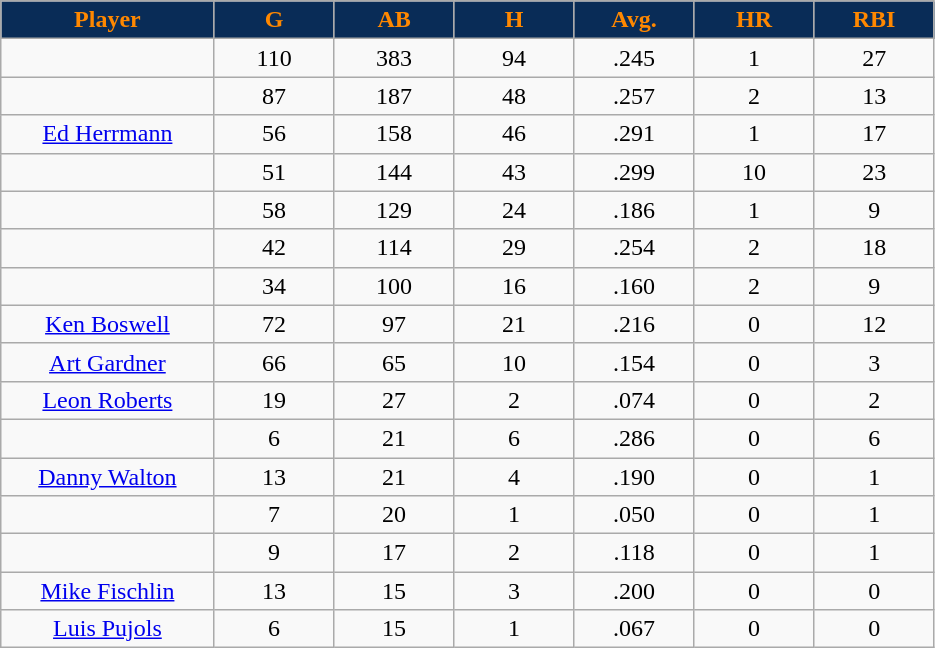<table class="wikitable sortable">
<tr>
<th style="background:#092c57;color:#FF8800;" width="16%">Player</th>
<th style="background:#092c57;color:#FF8800;" width="9%">G</th>
<th style="background:#092c57;color:#FF8800;" width="9%">AB</th>
<th style="background:#092c57;color:#FF8800;" width="9%">H</th>
<th style="background:#092c57;color:#FF8800;" width="9%">Avg.</th>
<th style="background:#092c57;color:#FF8800;" width="9%">HR</th>
<th style="background:#092c57;color:#FF8800;" width="9%">RBI</th>
</tr>
<tr align="center">
<td></td>
<td>110</td>
<td>383</td>
<td>94</td>
<td>.245</td>
<td>1</td>
<td>27</td>
</tr>
<tr align="center">
<td></td>
<td>87</td>
<td>187</td>
<td>48</td>
<td>.257</td>
<td>2</td>
<td>13</td>
</tr>
<tr align="center">
<td><a href='#'>Ed Herrmann</a></td>
<td>56</td>
<td>158</td>
<td>46</td>
<td>.291</td>
<td>1</td>
<td>17</td>
</tr>
<tr align=center>
<td></td>
<td>51</td>
<td>144</td>
<td>43</td>
<td>.299</td>
<td>10</td>
<td>23</td>
</tr>
<tr align="center">
<td></td>
<td>58</td>
<td>129</td>
<td>24</td>
<td>.186</td>
<td>1</td>
<td>9</td>
</tr>
<tr align="center">
<td></td>
<td>42</td>
<td>114</td>
<td>29</td>
<td>.254</td>
<td>2</td>
<td>18</td>
</tr>
<tr align="center">
<td></td>
<td>34</td>
<td>100</td>
<td>16</td>
<td>.160</td>
<td>2</td>
<td>9</td>
</tr>
<tr align="center">
<td><a href='#'>Ken Boswell</a></td>
<td>72</td>
<td>97</td>
<td>21</td>
<td>.216</td>
<td>0</td>
<td>12</td>
</tr>
<tr align=center>
<td><a href='#'>Art Gardner</a></td>
<td>66</td>
<td>65</td>
<td>10</td>
<td>.154</td>
<td>0</td>
<td>3</td>
</tr>
<tr align=center>
<td><a href='#'>Leon Roberts</a></td>
<td>19</td>
<td>27</td>
<td>2</td>
<td>.074</td>
<td>0</td>
<td>2</td>
</tr>
<tr align=center>
<td></td>
<td>6</td>
<td>21</td>
<td>6</td>
<td>.286</td>
<td>0</td>
<td>6</td>
</tr>
<tr align="center">
<td><a href='#'>Danny Walton</a></td>
<td>13</td>
<td>21</td>
<td>4</td>
<td>.190</td>
<td>0</td>
<td>1</td>
</tr>
<tr align=center>
<td></td>
<td>7</td>
<td>20</td>
<td>1</td>
<td>.050</td>
<td>0</td>
<td>1</td>
</tr>
<tr align="center">
<td></td>
<td>9</td>
<td>17</td>
<td>2</td>
<td>.118</td>
<td>0</td>
<td>1</td>
</tr>
<tr align="center">
<td><a href='#'>Mike Fischlin</a></td>
<td>13</td>
<td>15</td>
<td>3</td>
<td>.200</td>
<td>0</td>
<td>0</td>
</tr>
<tr align=center>
<td><a href='#'>Luis Pujols</a></td>
<td>6</td>
<td>15</td>
<td>1</td>
<td>.067</td>
<td>0</td>
<td>0</td>
</tr>
</table>
